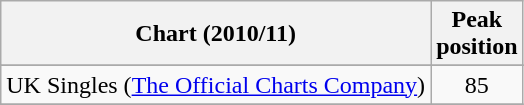<table class="wikitable sortable">
<tr>
<th>Chart (2010/11)</th>
<th>Peak<br>position</th>
</tr>
<tr>
</tr>
<tr>
</tr>
<tr>
<td>UK Singles (<a href='#'>The Official Charts Company</a>)</td>
<td align="center">85</td>
</tr>
<tr>
</tr>
</table>
